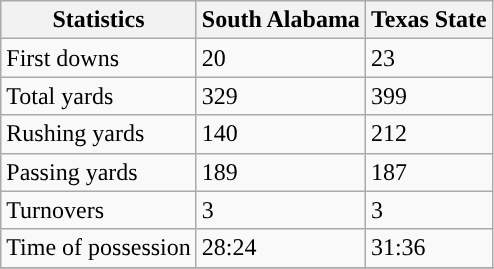<table class="wikitable">
<tr>
<th>Statistics</th>
<th>South Alabama</th>
<th>Texas State</th>
</tr>
<tr>
<td>First downs</td>
<td>20</td>
<td>23</td>
</tr>
<tr>
<td>Total yards</td>
<td>329</td>
<td>399</td>
</tr>
<tr>
<td>Rushing yards</td>
<td>140</td>
<td>212</td>
</tr>
<tr>
<td>Passing yards</td>
<td>189</td>
<td>187</td>
</tr>
<tr>
<td>Turnovers</td>
<td>3</td>
<td>3</td>
</tr>
<tr>
<td>Time of possession</td>
<td>28:24</td>
<td>31:36</td>
</tr>
<tr>
</tr>
</table>
